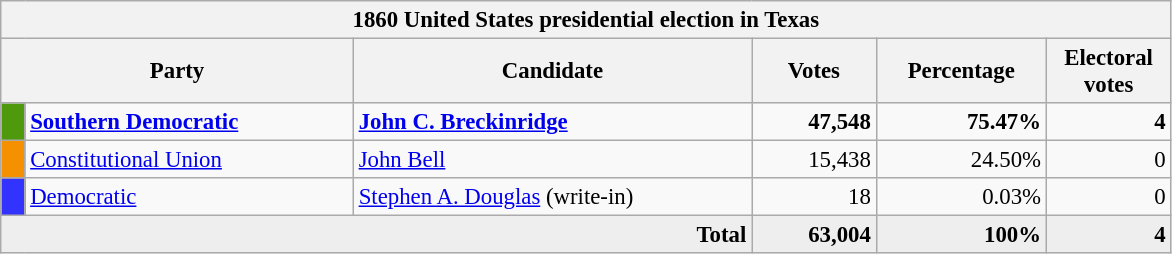<table class="wikitable" style="font-size: 95%;">
<tr>
<th colspan="6">1860 United States presidential election in Texas</th>
</tr>
<tr>
<th colspan="2" style="width: 15em">Party</th>
<th style="width: 17em">Candidate</th>
<th style="width: 5em">Votes</th>
<th style="width: 7em">Percentage</th>
<th style="width: 5em">Electoral votes</th>
</tr>
<tr>
<th style="background:#4F990C; width:3px;"></th>
<td style="width: 130px"><strong><a href='#'>Southern Democratic</a></strong></td>
<td><strong><a href='#'>John C. Breckinridge</a></strong></td>
<td style="text-align:right;"><strong>47,548</strong></td>
<td style="text-align:right;"><strong>75.47%</strong></td>
<td style="text-align:right;"><strong>4</strong></td>
</tr>
<tr>
<th style="background:#F59100; width:3px;"></th>
<td style="width: 130px"><a href='#'>Constitutional Union</a></td>
<td><a href='#'>John Bell</a></td>
<td style="text-align:right;">15,438</td>
<td style="text-align:right;">24.50%</td>
<td style="text-align:right;">0</td>
</tr>
<tr>
<th style="background:#3333FF; width:3px;"></th>
<td style="width: 130px"><a href='#'>Democratic</a></td>
<td><a href='#'>Stephen A. Douglas</a> (write-in)</td>
<td style="text-align:right;">18</td>
<td style="text-align:right;">0.03%</td>
<td style="text-align:right;">0</td>
</tr>
<tr style="background:#eee; text-align:right;">
<td colspan="3"><strong>Total</strong></td>
<td><strong>63,004</strong></td>
<td><strong>100%</strong></td>
<td><strong>4</strong></td>
</tr>
</table>
